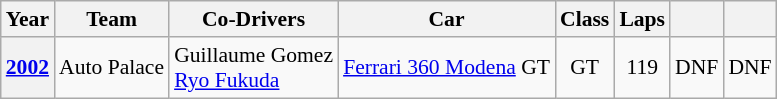<table class="wikitable" style="font-size:90%">
<tr>
<th>Year</th>
<th>Team</th>
<th>Co-Drivers</th>
<th>Car</th>
<th>Class</th>
<th>Laps</th>
<th></th>
<th></th>
</tr>
<tr align="center">
<th><a href='#'>2002</a></th>
<td align="left"> Auto Palace</td>
<td align="left"> Guillaume Gomez<br> <a href='#'>Ryo Fukuda</a></td>
<td align="left"><a href='#'>Ferrari 360 Modena</a> GT</td>
<td>GT</td>
<td>119</td>
<td>DNF</td>
<td>DNF</td>
</tr>
</table>
